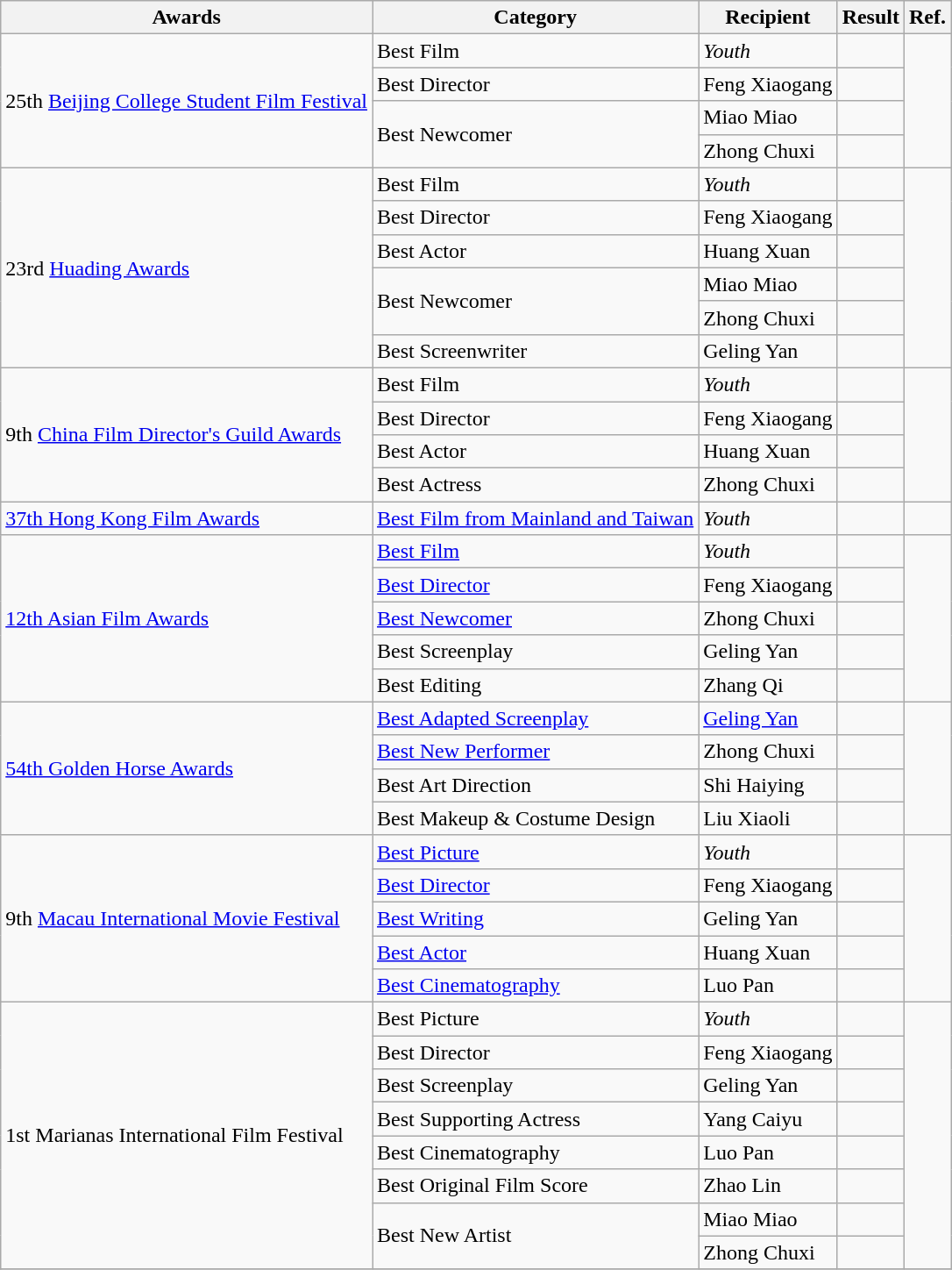<table class="wikitable">
<tr>
<th>Awards</th>
<th>Category</th>
<th>Recipient</th>
<th>Result</th>
<th>Ref.</th>
</tr>
<tr>
<td rowspan=4>25th <a href='#'>Beijing College Student Film Festival</a></td>
<td>Best Film</td>
<td><em>Youth</em></td>
<td></td>
<td rowspan=4></td>
</tr>
<tr>
<td>Best Director</td>
<td>Feng Xiaogang</td>
<td></td>
</tr>
<tr>
<td rowspan=2>Best Newcomer</td>
<td>Miao Miao</td>
<td></td>
</tr>
<tr>
<td>Zhong Chuxi</td>
<td></td>
</tr>
<tr>
<td rowspan=6>23rd <a href='#'>Huading Awards</a></td>
<td>Best Film</td>
<td><em>Youth</em></td>
<td></td>
<td rowspan=6></td>
</tr>
<tr>
<td>Best Director</td>
<td>Feng Xiaogang</td>
<td></td>
</tr>
<tr>
<td>Best Actor</td>
<td>Huang Xuan</td>
<td></td>
</tr>
<tr>
<td rowspan=2>Best Newcomer</td>
<td>Miao Miao</td>
<td></td>
</tr>
<tr>
<td>Zhong Chuxi</td>
<td></td>
</tr>
<tr>
<td>Best Screenwriter</td>
<td>Geling Yan</td>
<td></td>
</tr>
<tr>
<td rowspan=4>9th <a href='#'>China Film Director's Guild Awards</a></td>
<td>Best Film</td>
<td><em>Youth</em></td>
<td></td>
<td rowspan=4></td>
</tr>
<tr>
<td>Best Director</td>
<td>Feng Xiaogang</td>
<td></td>
</tr>
<tr>
<td>Best Actor</td>
<td>Huang Xuan</td>
<td></td>
</tr>
<tr>
<td>Best Actress</td>
<td>Zhong Chuxi</td>
<td></td>
</tr>
<tr>
<td rowspan=1><a href='#'>37th Hong Kong Film Awards</a></td>
<td><a href='#'>Best Film from Mainland and Taiwan</a></td>
<td><em>Youth</em></td>
<td></td>
<td></td>
</tr>
<tr>
<td rowspan=5><a href='#'>12th Asian Film Awards</a></td>
<td><a href='#'>Best Film</a></td>
<td><em>Youth</em></td>
<td></td>
<td rowspan=5></td>
</tr>
<tr>
<td><a href='#'>Best Director</a></td>
<td>Feng Xiaogang</td>
<td></td>
</tr>
<tr>
<td><a href='#'>Best Newcomer</a></td>
<td>Zhong Chuxi</td>
<td></td>
</tr>
<tr>
<td>Best Screenplay</td>
<td>Geling Yan</td>
<td></td>
</tr>
<tr>
<td>Best Editing</td>
<td>Zhang Qi</td>
<td></td>
</tr>
<tr>
<td rowspan=4><a href='#'>54th Golden Horse Awards</a></td>
<td><a href='#'>Best Adapted Screenplay</a></td>
<td><a href='#'>Geling Yan</a></td>
<td></td>
<td rowspan=4></td>
</tr>
<tr>
<td><a href='#'>Best New Performer</a></td>
<td>Zhong Chuxi</td>
<td></td>
</tr>
<tr>
<td>Best Art Direction</td>
<td>Shi Haiying</td>
<td></td>
</tr>
<tr>
<td>Best Makeup & Costume Design</td>
<td>Liu Xiaoli</td>
<td></td>
</tr>
<tr>
<td rowspan=5>9th <a href='#'>Macau International Movie Festival</a></td>
<td><a href='#'>Best Picture</a></td>
<td><em>Youth</em></td>
<td></td>
<td rowspan=5></td>
</tr>
<tr>
<td><a href='#'>Best Director</a></td>
<td>Feng Xiaogang</td>
<td></td>
</tr>
<tr>
<td><a href='#'>Best Writing</a></td>
<td>Geling Yan</td>
<td></td>
</tr>
<tr>
<td><a href='#'>Best Actor</a></td>
<td>Huang Xuan</td>
<td></td>
</tr>
<tr>
<td><a href='#'>Best Cinematography</a></td>
<td>Luo Pan</td>
<td></td>
</tr>
<tr>
<td rowspan=8>1st Marianas International Film Festival</td>
<td>Best Picture</td>
<td><em>Youth</em></td>
<td></td>
<td rowspan=8></td>
</tr>
<tr>
<td>Best Director</td>
<td>Feng Xiaogang</td>
<td></td>
</tr>
<tr>
<td>Best Screenplay</td>
<td>Geling Yan</td>
<td></td>
</tr>
<tr>
<td>Best Supporting Actress</td>
<td>Yang Caiyu</td>
<td></td>
</tr>
<tr>
<td>Best Cinematography</td>
<td>Luo Pan</td>
<td></td>
</tr>
<tr>
<td>Best Original Film Score</td>
<td>Zhao Lin</td>
<td></td>
</tr>
<tr>
<td rowspan=2>Best New Artist</td>
<td>Miao Miao</td>
<td></td>
</tr>
<tr>
<td>Zhong Chuxi</td>
<td></td>
</tr>
<tr>
</tr>
</table>
